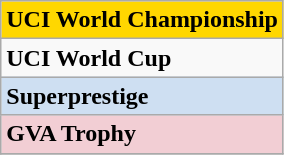<table class= "wikitable" align= "center">
<tr>
<td style="background: #FFD700;"><strong>UCI World Championship</strong></td>
</tr>
<tr>
<td><strong>UCI World Cup</strong></td>
</tr>
<tr>
<td style= "background:#CEDFF2;"><strong>Superprestige</strong></td>
</tr>
<tr>
<td style= "background:#F2CED4;"><strong>GVA Trophy</strong></td>
</tr>
<tr>
</tr>
</table>
